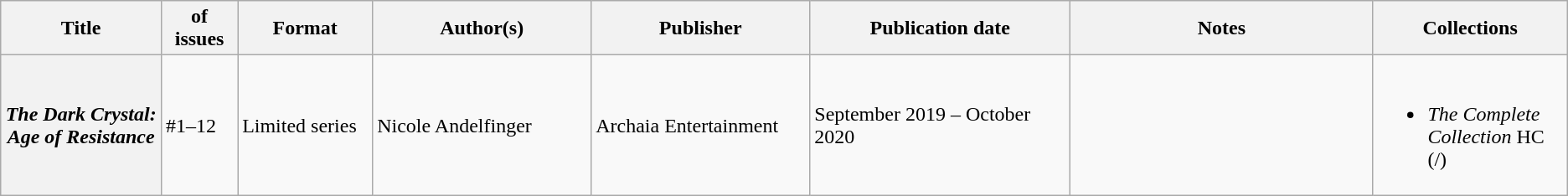<table class="wikitable">
<tr>
<th>Title</th>
<th style="width:40pt"> of issues</th>
<th style="width:75pt">Format</th>
<th style="width:125pt">Author(s)</th>
<th style="width:125pt">Publisher</th>
<th style="width:150pt">Publication date</th>
<th style="width:175pt">Notes</th>
<th>Collections</th>
</tr>
<tr>
<th><em>The Dark Crystal: Age of Resistance</em></th>
<td>#1–12</td>
<td>Limited series</td>
<td>Nicole Andelfinger</td>
<td>Archaia Entertainment</td>
<td>September 2019 – October 2020</td>
<td></td>
<td><br><ul><li><em>The Complete Collection</em> HC (/)</li></ul></td>
</tr>
</table>
